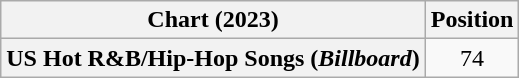<table class="wikitable plainrowheaders" style="text-align:center">
<tr>
<th scope="col">Chart (2023)</th>
<th scope="col">Position</th>
</tr>
<tr>
<th scope="row">US Hot R&B/Hip-Hop Songs (<em>Billboard</em>)</th>
<td>74</td>
</tr>
</table>
